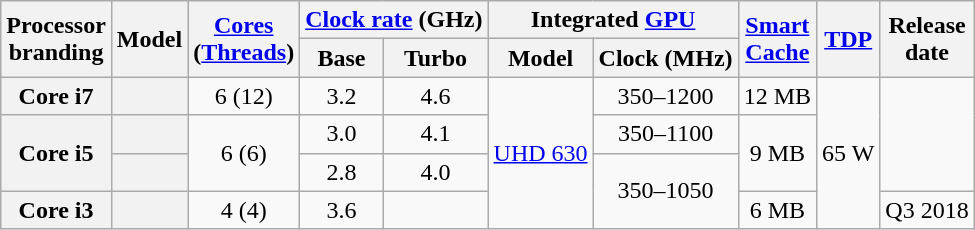<table class="wikitable sortable nowrap" style="text-align: center;">
<tr>
<th class="unsortable" rowspan="2">Processor<br>branding</th>
<th rowspan="2">Model</th>
<th class="unsortable" rowspan="2"><a href='#'>Cores</a><br>(<a href='#'>Threads</a>)</th>
<th colspan="2"><a href='#'>Clock rate</a> (GHz)</th>
<th colspan="2">Integrated <a href='#'>GPU</a></th>
<th class="unsortable" rowspan="2"><a href='#'>Smart<br>Cache</a></th>
<th rowspan="2"><a href='#'>TDP</a></th>
<th rowspan="2">Release<br>date</th>
</tr>
<tr>
<th class="unsortable">Base</th>
<th class="unsortable">Turbo</th>
<th class="unsortable">Model</th>
<th class="unsortable">Clock (MHz)</th>
</tr>
<tr>
<th rowspan=1>Core i7</th>
<th style="text-align:left;" data-sort-value="sku4"></th>
<td>6 (12)</td>
<td>3.2</td>
<td>4.6</td>
<td rowspan=4><a href='#'>UHD 630</a></td>
<td>350–1200</td>
<td>12 MB</td>
<td rowspan=4>65 W</td>
<td rowspan=3></td>
</tr>
<tr>
<th rowspan=2>Core i5</th>
<th style="text-align:left;" data-sort-value="sku3"></th>
<td rowspan=2>6 (6)</td>
<td>3.0</td>
<td>4.1</td>
<td>350–1100</td>
<td rowspan=2>9 MB</td>
</tr>
<tr>
<th style="text-align:left;" data-sort-value="sku2"></th>
<td>2.8</td>
<td>4.0</td>
<td rowspan=2>350–1050</td>
</tr>
<tr>
<th rowspan=1>Core i3</th>
<th style="text-align:left;" data-sort-value="sku1"></th>
<td>4 (4)</td>
<td>3.6</td>
<td></td>
<td>6 MB</td>
<td>Q3 2018</td>
</tr>
</table>
